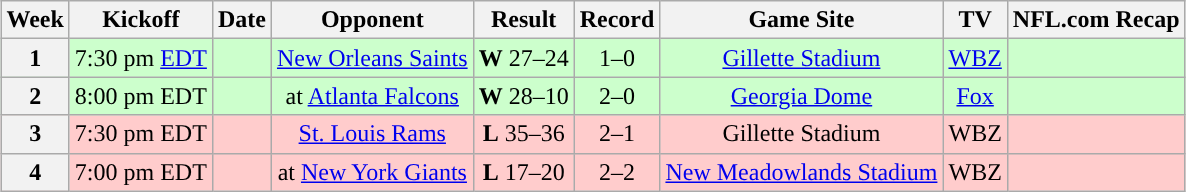<table class="wikitable" style="text-align: center; margin-left: auto; margin-right: auto;">
<tr>
<th>Week</th>
<th>Kickoff</th>
<th>Date</th>
<th>Opponent</th>
<th>Result</th>
<th>Record</th>
<th>Game Site</th>
<th>TV</th>
<th>NFL.com Recap</th>
</tr>
<tr style="background: #cfc">
<th>1</th>
<td>7:30 pm <a href='#'>EDT</a></td>
<td></td>
<td><a href='#'>New Orleans Saints</a></td>
<td><strong>W</strong> 27–24</td>
<td align="center">1–0</td>
<td><a href='#'>Gillette Stadium</a></td>
<td><a href='#'>WBZ</a></td>
<td></td>
</tr>
<tr style="background: #cfc">
<th>2</th>
<td>8:00 pm EDT</td>
<td></td>
<td>at <a href='#'>Atlanta Falcons</a></td>
<td><strong>W</strong> 28–10</td>
<td align="center">2–0</td>
<td><a href='#'>Georgia Dome</a></td>
<td><a href='#'>Fox</a></td>
<td></td>
</tr>
<tr style="background: #fcc">
<th>3</th>
<td>7:30 pm EDT</td>
<td></td>
<td><a href='#'>St. Louis Rams</a></td>
<td><strong>L</strong> 35–36</td>
<td align="center">2–1</td>
<td>Gillette Stadium</td>
<td>WBZ</td>
<td></td>
</tr>
<tr style="background: #fcc">
<th>4</th>
<td>7:00 pm EDT</td>
<td></td>
<td>at <a href='#'>New York Giants</a></td>
<td><strong>L</strong> 17–20</td>
<td align="center">2–2</td>
<td><a href='#'>New Meadowlands Stadium</a></td>
<td>WBZ</td>
<td></td>
</tr>
</table>
